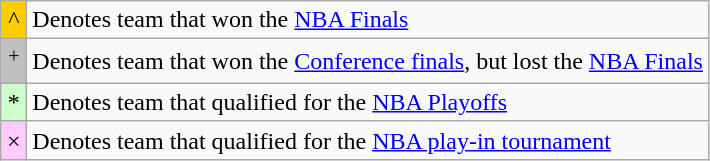<table class="wikitable">
<tr>
<td bgcolor=#FFCC00 align=center width=10px>^</td>
<td>Denotes team that won the <a href='#'>NBA Finals</a></td>
</tr>
<tr>
<td bgcolor=#C0C0C0 align=center width=10px><sup>+</sup></td>
<td>Denotes team that won the <a href='#'>Conference finals</a>, but lost the <a href='#'>NBA Finals</a></td>
</tr>
<tr>
<td bgcolor=#CCFFCC align=center width=10px>*</td>
<td>Denotes team that qualified for the <a href='#'>NBA Playoffs</a></td>
</tr>
<tr>
<td bgcolor=#FFCCFF align=center width=10px>×</td>
<td>Denotes team that qualified for the <a href='#'>NBA play-in tournament</a></td>
</tr>
</table>
